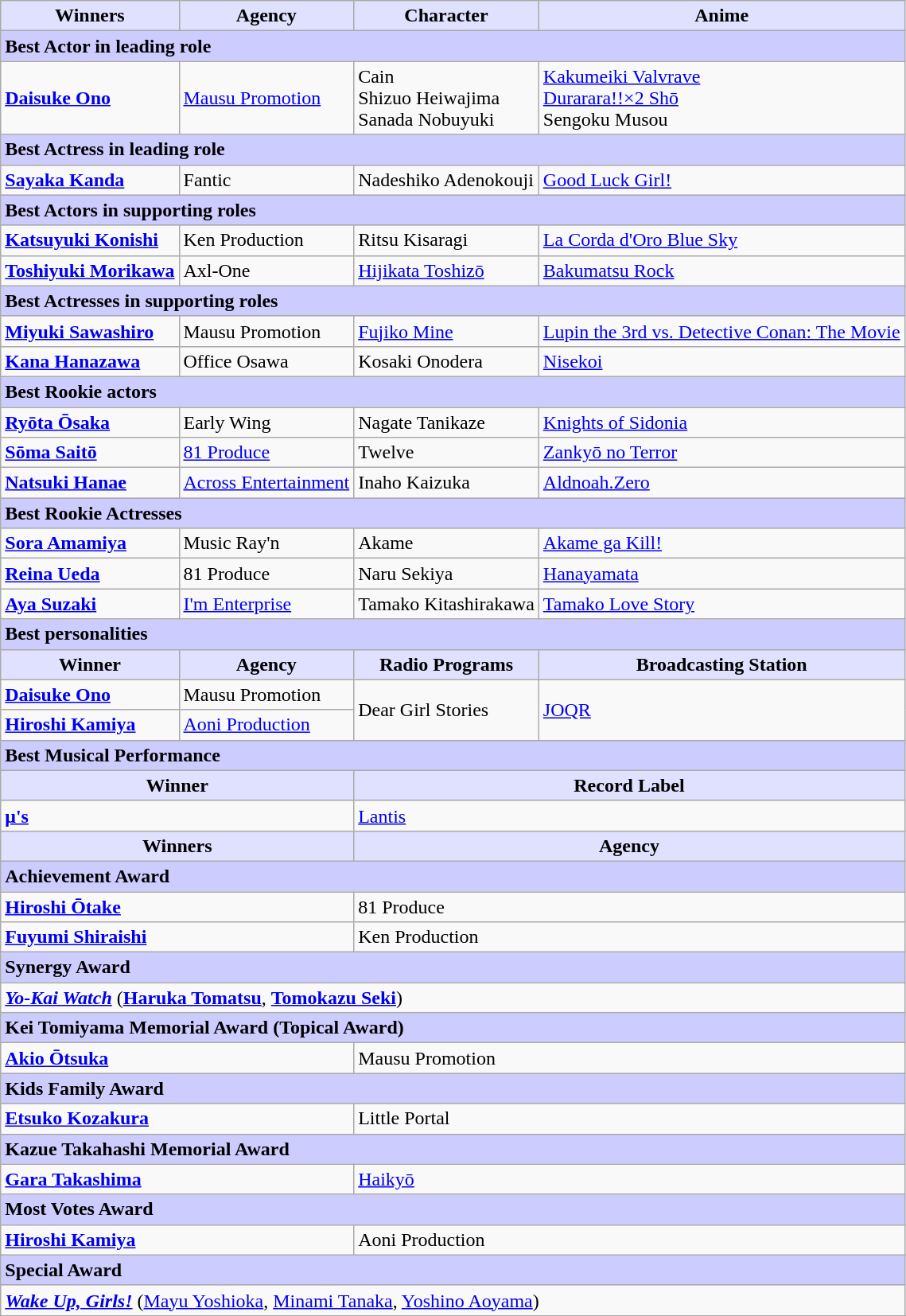<table class="wikitable">
<tr>
<th style="background: #e0e0ff">Winners</th>
<th style="background: #e0e0ff">Agency</th>
<th style="background: #e0e0ff">Character</th>
<th style="background: #e0e0ff">Anime</th>
</tr>
<tr>
<td colspan="4" style="background: #ccccff"><strong>Best Actor in leading role</strong></td>
</tr>
<tr>
<td><strong><a href='#'>Daisuke Ono</a></strong></td>
<td><a href='#'>Mausu Promotion</a></td>
<td>Cain<br>Shizuo Heiwajima<br>Sanada Nobuyuki</td>
<td><a href='#'>Kakumeiki Valvrave</a><br><a href='#'>Durarara!!×2 Shō</a><br>Sengoku Musou</td>
</tr>
<tr>
<td colspan="4" style="background: #ccccff"><strong>Best Actress in leading role</strong></td>
</tr>
<tr>
<td><strong><a href='#'>Sayaka Kanda</a></strong></td>
<td>Fantic</td>
<td>Nadeshiko Adenokouji</td>
<td><a href='#'>Good Luck Girl!</a></td>
</tr>
<tr>
<td colspan="4" style="background: #ccccff"><strong>Best Actors in supporting roles</strong></td>
</tr>
<tr>
<td><strong><a href='#'>Katsuyuki Konishi</a></strong></td>
<td>Ken Production</td>
<td>Ritsu Kisaragi</td>
<td><a href='#'>La Corda d'Oro Blue Sky</a></td>
</tr>
<tr>
<td><strong><a href='#'>Toshiyuki Morikawa</a></strong></td>
<td>Axl-One</td>
<td><a href='#'>Hijikata Toshizō</a></td>
<td><a href='#'>Bakumatsu Rock</a></td>
</tr>
<tr>
<td colspan="4" style="background: #ccccff"><strong>Best Actresses in supporting roles</strong></td>
</tr>
<tr>
<td><strong><a href='#'>Miyuki Sawashiro</a></strong></td>
<td>Mausu Promotion</td>
<td><a href='#'>Fujiko Mine</a></td>
<td><a href='#'>Lupin the 3rd vs. Detective Conan: The Movie</a></td>
</tr>
<tr>
<td><strong><a href='#'>Kana Hanazawa</a></strong></td>
<td>Office Osawa</td>
<td>Kosaki Onodera</td>
<td><a href='#'>Nisekoi</a></td>
</tr>
<tr>
<td colspan="4" style="background: #ccccff"><strong>Best Rookie actors</strong></td>
</tr>
<tr>
<td><strong><a href='#'>Ryōta Ōsaka</a></strong></td>
<td>Early Wing</td>
<td>Nagate Tanikaze</td>
<td><a href='#'>Knights of Sidonia</a></td>
</tr>
<tr>
<td><strong><a href='#'>Sōma Saitō</a></strong></td>
<td><a href='#'>81 Produce</a></td>
<td>Twelve</td>
<td><a href='#'>Zankyō no Terror</a></td>
</tr>
<tr>
<td><strong><a href='#'>Natsuki Hanae</a></strong></td>
<td><a href='#'>Across Entertainment</a></td>
<td>Inaho Kaizuka</td>
<td><a href='#'>Aldnoah.Zero</a></td>
</tr>
<tr>
<td colspan="4" style="background: #ccccff"><strong>Best Rookie Actresses</strong></td>
</tr>
<tr>
<td><strong><a href='#'>Sora Amamiya</a></strong></td>
<td>Music Ray'n</td>
<td>Akame</td>
<td><a href='#'>Akame ga Kill!</a></td>
</tr>
<tr>
<td><strong><a href='#'>Reina Ueda</a></strong></td>
<td>81 Produce</td>
<td>Naru Sekiya</td>
<td><a href='#'>Hanayamata</a></td>
</tr>
<tr>
<td><strong><a href='#'>Aya Suzaki</a></strong></td>
<td><a href='#'>I'm Enterprise</a></td>
<td>Tamako Kitashirakawa</td>
<td><a href='#'>Tamako Love Story</a></td>
</tr>
<tr>
<td colspan="4" style="background: #ccccff"><strong>Best personalities</strong></td>
</tr>
<tr>
<th style="background: #e0e0ff">Winner</th>
<th style="background: #e0e0ff">Agency</th>
<th style="background: #e0e0ff">Radio Programs</th>
<th style="background: #e0e0ff">Broadcasting Station</th>
</tr>
<tr>
<td><strong><a href='#'>Daisuke Ono</a></strong></td>
<td>Mausu Promotion</td>
<td rowspan="2">Dear Girl Stories</td>
<td rowspan="2"><a href='#'>JOQR</a></td>
</tr>
<tr>
<td><strong><a href='#'>Hiroshi Kamiya</a></strong></td>
<td><a href='#'>Aoni Production</a></td>
</tr>
<tr>
<td colspan="4" style="background: #ccccff"><strong>Best Musical Performance</strong></td>
</tr>
<tr>
<th colspan="2" style="background: #e0e0ff">Winner</th>
<th colspan="2" style="background: #e0e0ff">Record Label</th>
</tr>
<tr>
<td colspan="2"><strong><a href='#'>μ's</a></strong></td>
<td colspan="2"><a href='#'>Lantis</a></td>
</tr>
<tr>
<th colspan="2" style="background: #e0e0ff">Winners</th>
<th colspan="2" style="background: #e0e0ff">Agency</th>
</tr>
<tr>
<td colspan="4" style="background: #ccccff"><strong>Achievement Award</strong></td>
</tr>
<tr>
<td colspan="2"><strong><a href='#'>Hiroshi Ōtake</a></strong></td>
<td colspan="2">81 Produce</td>
</tr>
<tr>
<td colspan="2"><strong><a href='#'>Fuyumi Shiraishi</a></strong></td>
<td colspan="2">Ken Production</td>
</tr>
<tr>
<td colspan="4" style="background: #ccccff"><strong>Synergy Award</strong></td>
</tr>
<tr>
<td colspan="4"><strong><em><a href='#'>Yo-Kai Watch</a></em></strong> (<strong><a href='#'>Haruka Tomatsu</a></strong>, <strong><a href='#'>Tomokazu Seki</a></strong>)</td>
</tr>
<tr>
<td colspan="4" style="background: #ccccff"><strong>Kei Tomiyama Memorial Award (Topical Award)</strong></td>
</tr>
<tr>
<td colspan="2"><strong><a href='#'>Akio Ōtsuka</a></strong></td>
<td colspan="2">Mausu Promotion</td>
</tr>
<tr>
<td colspan="4" style="background: #ccccff"><strong>Kids Family Award</strong></td>
</tr>
<tr>
<td colspan="2"><strong><a href='#'>Etsuko Kozakura</a></strong></td>
<td colspan="2">Little Portal</td>
</tr>
<tr>
<td colspan="4" style="background: #ccccff"><strong>Kazue Takahashi Memorial Award</strong></td>
</tr>
<tr>
<td colspan="2"><strong><a href='#'>Gara Takashima</a></strong></td>
<td colspan="2"><a href='#'>Haikyō</a></td>
</tr>
<tr>
<td colspan="4" style="background: #ccccff"><strong>Most Votes Award</strong></td>
</tr>
<tr>
<td colspan="2"><strong><a href='#'>Hiroshi Kamiya</a></strong></td>
<td colspan="2">Aoni Production</td>
</tr>
<tr>
<td colspan="4" style="background: #ccccff"><strong>Special Award</strong></td>
</tr>
<tr>
<td colspan="4"><strong><em><a href='#'>Wake Up, Girls!</a></em></strong> (<a href='#'>Mayu Yoshioka</a>, <a href='#'>Minami Tanaka</a>, <a href='#'>Yoshino Aoyama</a>)</td>
</tr>
<tr>
</tr>
</table>
